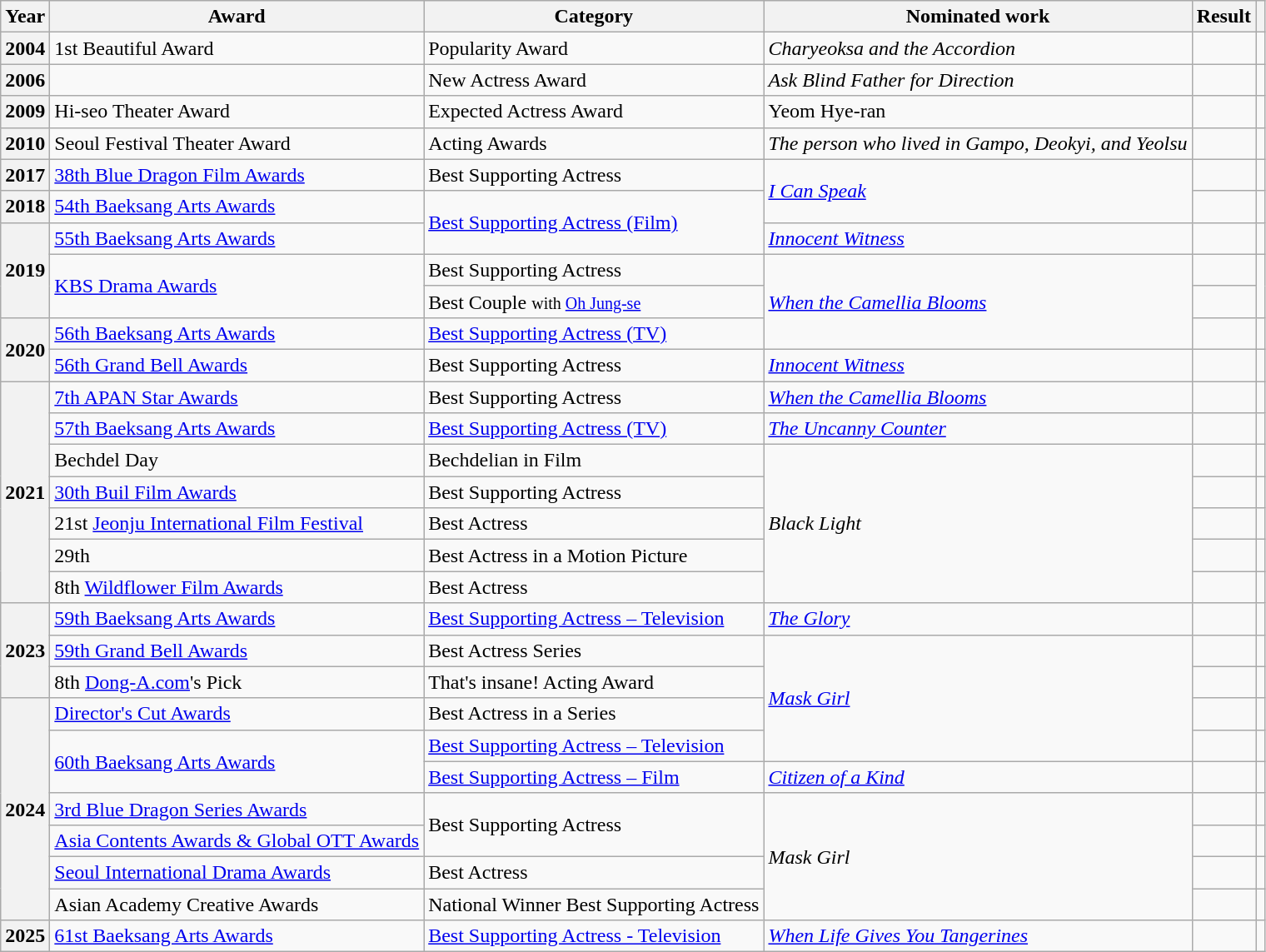<table class="wikitable sortable plainrowheaders">
<tr>
<th>Year</th>
<th>Award</th>
<th>Category</th>
<th>Nominated work</th>
<th>Result</th>
<th class="unsortable"></th>
</tr>
<tr>
<th scope="row" style="text-align:center">2004</th>
<td>1st Beautiful Award</td>
<td>Popularity Award</td>
<td><em>Charyeoksa and the Accordion</em></td>
<td></td>
<td></td>
</tr>
<tr>
<th scope="row" style="text-align:center">2006</th>
<td></td>
<td>New Actress Award</td>
<td><em>Ask Blind Father for Direction</em></td>
<td></td>
<td></td>
</tr>
<tr>
<th scope="row" style="text-align:center">2009</th>
<td>Hi-seo Theater Award</td>
<td>Expected Actress Award</td>
<td>Yeom Hye-ran</td>
<td></td>
<td></td>
</tr>
<tr>
<th scope="row" style="text-align:center">2010</th>
<td>Seoul Festival Theater Award</td>
<td>Acting Awards</td>
<td><em>The person who lived in Gampo, Deokyi, and Yeolsu</em></td>
<td></td>
<td></td>
</tr>
<tr>
<th scope="row" style="text-align:center">2017</th>
<td><a href='#'>38th Blue Dragon Film Awards</a></td>
<td>Best Supporting Actress</td>
<td rowspan=2><em><a href='#'>I Can Speak</a></em></td>
<td></td>
<td></td>
</tr>
<tr>
<th scope="row" style="text-align:center">2018</th>
<td><a href='#'>54th Baeksang Arts Awards</a></td>
<td rowspan=2><a href='#'>Best Supporting Actress (Film)</a></td>
<td></td>
<td></td>
</tr>
<tr>
<th scope="row" rowspan="3" style="text-align:center">2019</th>
<td><a href='#'>55th Baeksang Arts Awards</a></td>
<td><em><a href='#'>Innocent Witness</a></em></td>
<td></td>
<td></td>
</tr>
<tr>
<td rowspan="2"><a href='#'>KBS Drama Awards</a></td>
<td>Best Supporting Actress</td>
<td rowspan=3><em><a href='#'>When the Camellia Blooms</a></em></td>
<td></td>
<td rowspan="2"></td>
</tr>
<tr>
<td>Best Couple <small>with <a href='#'>Oh Jung-se</a></small></td>
<td></td>
</tr>
<tr>
<th scope="row" rowspan="2" style="text-align:center">2020</th>
<td><a href='#'>56th Baeksang Arts Awards</a></td>
<td><a href='#'>Best Supporting Actress (TV)</a></td>
<td></td>
<td></td>
</tr>
<tr>
<td><a href='#'>56th Grand Bell Awards</a></td>
<td>Best Supporting Actress</td>
<td><em><a href='#'>Innocent Witness</a></em></td>
<td></td>
<td></td>
</tr>
<tr>
<th scope="row" rowspan="7" style="text-align:center">2021</th>
<td><a href='#'>7th APAN Star Awards</a></td>
<td>Best Supporting Actress</td>
<td><em><a href='#'>When the Camellia Blooms</a></em></td>
<td></td>
<td></td>
</tr>
<tr>
<td><a href='#'>57th Baeksang Arts Awards</a></td>
<td><a href='#'>Best Supporting Actress (TV)</a></td>
<td><em><a href='#'>The Uncanny Counter</a></em></td>
<td></td>
<td></td>
</tr>
<tr>
<td>Bechdel Day</td>
<td>Bechdelian in Film</td>
<td rowspan="5"><em>Black Light</em></td>
<td></td>
<td></td>
</tr>
<tr>
<td><a href='#'>30th Buil Film Awards</a></td>
<td>Best Supporting Actress</td>
<td></td>
<td></td>
</tr>
<tr>
<td>21st <a href='#'>Jeonju International Film Festival</a></td>
<td>Best Actress</td>
<td></td>
<td></td>
</tr>
<tr>
<td>29th </td>
<td>Best Actress in a Motion Picture</td>
<td></td>
<td></td>
</tr>
<tr>
<td>8th <a href='#'>Wildflower Film Awards</a></td>
<td>Best Actress</td>
<td></td>
<td></td>
</tr>
<tr>
<th scope="row" rowspan="3" style="text-align:center">2023</th>
<td><a href='#'>59th Baeksang Arts Awards</a></td>
<td><a href='#'>Best Supporting Actress – Television</a></td>
<td><em><a href='#'>The Glory</a></em></td>
<td></td>
<td></td>
</tr>
<tr>
<td><a href='#'>59th Grand Bell Awards</a></td>
<td>Best Actress Series</td>
<td rowspan="4"><em><a href='#'>Mask Girl</a></em></td>
<td></td>
<td></td>
</tr>
<tr>
<td>8th <a href='#'>Dong-A.com</a>'s Pick</td>
<td>That's insane! Acting Award</td>
<td></td>
<td></td>
</tr>
<tr>
<th rowspan="7" scope="row" style="text-align:center">2024</th>
<td><a href='#'>Director's Cut Awards</a></td>
<td>Best Actress in a Series</td>
<td></td>
<td></td>
</tr>
<tr>
<td rowspan="2"><a href='#'>60th Baeksang Arts Awards</a></td>
<td><a href='#'>Best Supporting Actress – Television</a></td>
<td></td>
<td></td>
</tr>
<tr>
<td><a href='#'>Best Supporting Actress – Film</a></td>
<td><em><a href='#'>Citizen of a Kind</a></em></td>
<td></td>
<td></td>
</tr>
<tr>
<td><a href='#'>3rd Blue Dragon Series Awards</a></td>
<td rowspan="2">Best Supporting Actress</td>
<td rowspan="4"><em>Mask Girl</em></td>
<td></td>
<td></td>
</tr>
<tr>
<td><a href='#'>Asia Contents Awards & Global OTT Awards</a></td>
<td></td>
<td></td>
</tr>
<tr>
<td><a href='#'>Seoul International Drama Awards</a></td>
<td>Best Actress</td>
<td></td>
<td></td>
</tr>
<tr>
<td>Asian Academy Creative Awards</td>
<td>National Winner Best Supporting Actress</td>
<td></td>
<td></td>
</tr>
<tr>
<th scope="row" style="text-align:center">2025</th>
<td><a href='#'>61st Baeksang Arts Awards</a></td>
<td><a href='#'>Best Supporting Actress - Television</a></td>
<td><em><a href='#'>When Life Gives You Tangerines</a></em></td>
<td></td>
<td></td>
</tr>
</table>
